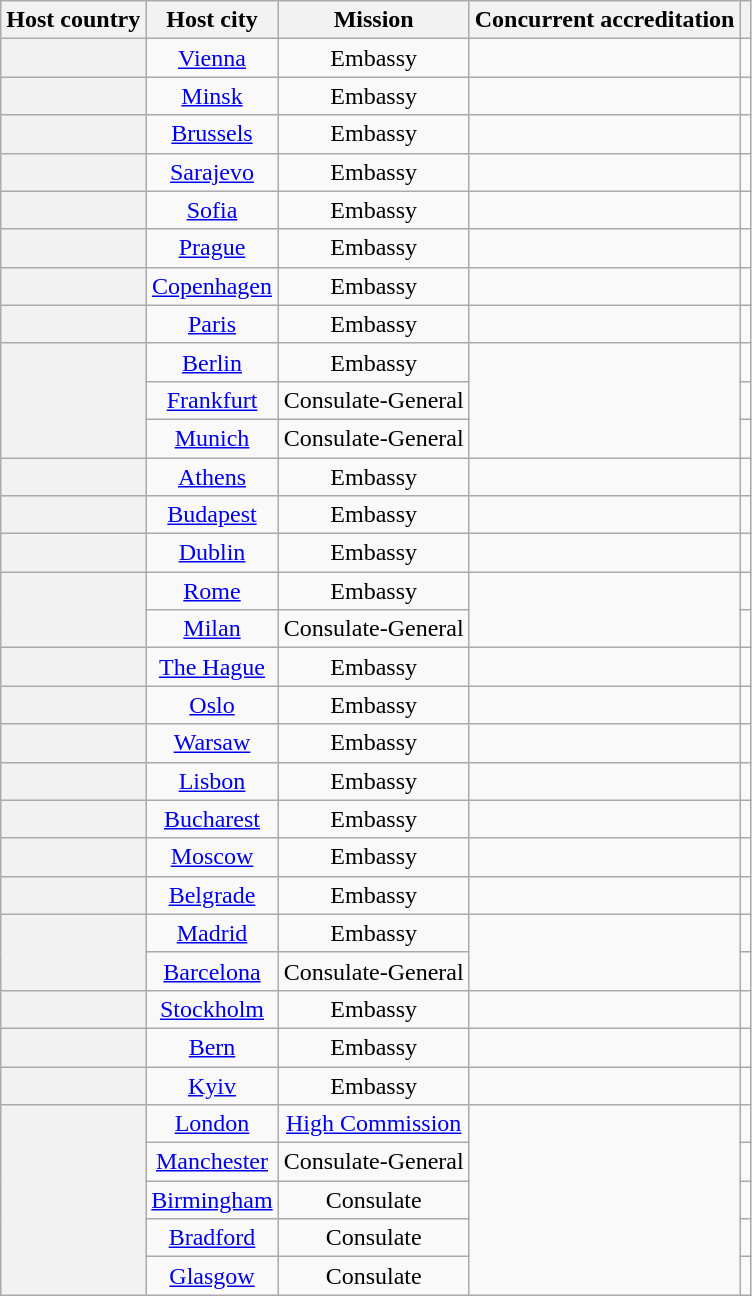<table class="wikitable plainrowheaders" style="text-align:center;">
<tr>
<th scope="col">Host country</th>
<th scope="col">Host city</th>
<th scope="col">Mission</th>
<th scope="col">Concurrent accreditation</th>
<th scope="col"></th>
</tr>
<tr>
<th scope="row"></th>
<td><a href='#'>Vienna</a></td>
<td>Embassy</td>
<td></td>
<td></td>
</tr>
<tr>
<th scope="row"></th>
<td><a href='#'>Minsk</a></td>
<td>Embassy</td>
<td></td>
<td></td>
</tr>
<tr>
<th scope="row"></th>
<td><a href='#'>Brussels</a></td>
<td>Embassy</td>
<td></td>
<td></td>
</tr>
<tr>
<th scope="row"></th>
<td><a href='#'>Sarajevo</a></td>
<td>Embassy</td>
<td></td>
<td></td>
</tr>
<tr>
<th scope="row"></th>
<td><a href='#'>Sofia</a></td>
<td>Embassy</td>
<td></td>
<td></td>
</tr>
<tr>
<th scope="row"></th>
<td><a href='#'>Prague</a></td>
<td>Embassy</td>
<td></td>
<td></td>
</tr>
<tr>
<th scope="row"></th>
<td><a href='#'>Copenhagen</a></td>
<td>Embassy</td>
<td></td>
<td></td>
</tr>
<tr>
<th scope="row"></th>
<td><a href='#'>Paris</a></td>
<td>Embassy</td>
<td></td>
<td></td>
</tr>
<tr>
<th scope="row" rowspan="3"></th>
<td><a href='#'>Berlin</a></td>
<td>Embassy</td>
<td rowspan="3"></td>
<td></td>
</tr>
<tr>
<td><a href='#'>Frankfurt</a></td>
<td>Consulate-General</td>
<td></td>
</tr>
<tr>
<td><a href='#'>Munich</a></td>
<td>Consulate-General</td>
<td></td>
</tr>
<tr>
<th scope="row"></th>
<td><a href='#'>Athens</a></td>
<td>Embassy</td>
<td></td>
<td></td>
</tr>
<tr>
<th scope="row"></th>
<td><a href='#'>Budapest</a></td>
<td>Embassy</td>
<td></td>
<td></td>
</tr>
<tr>
<th scope="row"></th>
<td><a href='#'>Dublin</a></td>
<td>Embassy</td>
<td></td>
<td></td>
</tr>
<tr>
<th scope="row" rowspan="2"></th>
<td><a href='#'>Rome</a></td>
<td>Embassy</td>
<td rowspan="2"></td>
<td></td>
</tr>
<tr>
<td><a href='#'>Milan</a></td>
<td>Consulate-General</td>
<td></td>
</tr>
<tr>
<th scope="row"></th>
<td><a href='#'>The Hague</a></td>
<td>Embassy</td>
<td></td>
<td></td>
</tr>
<tr>
<th scope="row"></th>
<td><a href='#'>Oslo</a></td>
<td>Embassy</td>
<td></td>
<td></td>
</tr>
<tr>
<th scope="row"></th>
<td><a href='#'>Warsaw</a></td>
<td>Embassy</td>
<td></td>
<td></td>
</tr>
<tr>
<th scope="row"></th>
<td><a href='#'>Lisbon</a></td>
<td>Embassy</td>
<td></td>
<td></td>
</tr>
<tr>
<th scope="row"></th>
<td><a href='#'>Bucharest</a></td>
<td>Embassy</td>
<td></td>
<td></td>
</tr>
<tr>
<th scope="row"></th>
<td><a href='#'>Moscow</a></td>
<td>Embassy</td>
<td></td>
<td></td>
</tr>
<tr>
<th scope="row"></th>
<td><a href='#'>Belgrade</a></td>
<td>Embassy</td>
<td></td>
<td></td>
</tr>
<tr>
<th scope="row" rowspan="2"></th>
<td><a href='#'>Madrid</a></td>
<td>Embassy</td>
<td rowspan="2"></td>
<td></td>
</tr>
<tr>
<td><a href='#'>Barcelona</a></td>
<td>Consulate-General</td>
<td></td>
</tr>
<tr>
<th scope="row"></th>
<td><a href='#'>Stockholm</a></td>
<td>Embassy</td>
<td></td>
<td></td>
</tr>
<tr>
<th scope="row"></th>
<td><a href='#'>Bern</a></td>
<td>Embassy</td>
<td></td>
<td></td>
</tr>
<tr>
<th scope="row"></th>
<td><a href='#'>Kyiv</a></td>
<td>Embassy</td>
<td></td>
<td></td>
</tr>
<tr>
<th scope="row" rowspan="5"></th>
<td><a href='#'>London</a></td>
<td><a href='#'>High Commission</a></td>
<td rowspan="5"></td>
<td></td>
</tr>
<tr>
<td><a href='#'>Manchester</a></td>
<td>Consulate-General</td>
<td></td>
</tr>
<tr>
<td><a href='#'>Birmingham</a></td>
<td>Consulate</td>
<td></td>
</tr>
<tr>
<td><a href='#'>Bradford</a></td>
<td>Consulate</td>
<td></td>
</tr>
<tr>
<td><a href='#'>Glasgow</a></td>
<td>Consulate</td>
<td></td>
</tr>
</table>
